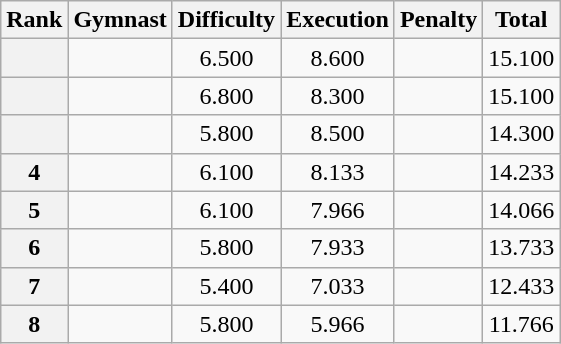<table class="wikitable sortable" style="text-align:center">
<tr>
<th>Rank</th>
<th>Gymnast</th>
<th>Difficulty</th>
<th>Execution</th>
<th>Penalty</th>
<th>Total</th>
</tr>
<tr>
<th scope=row></th>
<td align=left></td>
<td>6.500</td>
<td>8.600</td>
<td></td>
<td>15.100</td>
</tr>
<tr>
<th scope=row></th>
<td align=left></td>
<td>6.800</td>
<td>8.300</td>
<td></td>
<td>15.100</td>
</tr>
<tr>
<th scope=row></th>
<td align=left></td>
<td>5.800</td>
<td>8.500</td>
<td></td>
<td>14.300</td>
</tr>
<tr>
<th scope=row>4</th>
<td align=left></td>
<td>6.100</td>
<td>8.133</td>
<td></td>
<td>14.233</td>
</tr>
<tr>
<th scope=row>5</th>
<td align=left></td>
<td>6.100</td>
<td>7.966</td>
<td></td>
<td>14.066</td>
</tr>
<tr>
<th scope=row>6</th>
<td align=left></td>
<td>5.800</td>
<td>7.933</td>
<td></td>
<td>13.733</td>
</tr>
<tr>
<th scope=row>7</th>
<td align=left></td>
<td>5.400</td>
<td>7.033</td>
<td></td>
<td>12.433</td>
</tr>
<tr>
<th scope=row>8</th>
<td align=left></td>
<td>5.800</td>
<td>5.966</td>
<td></td>
<td>11.766</td>
</tr>
</table>
